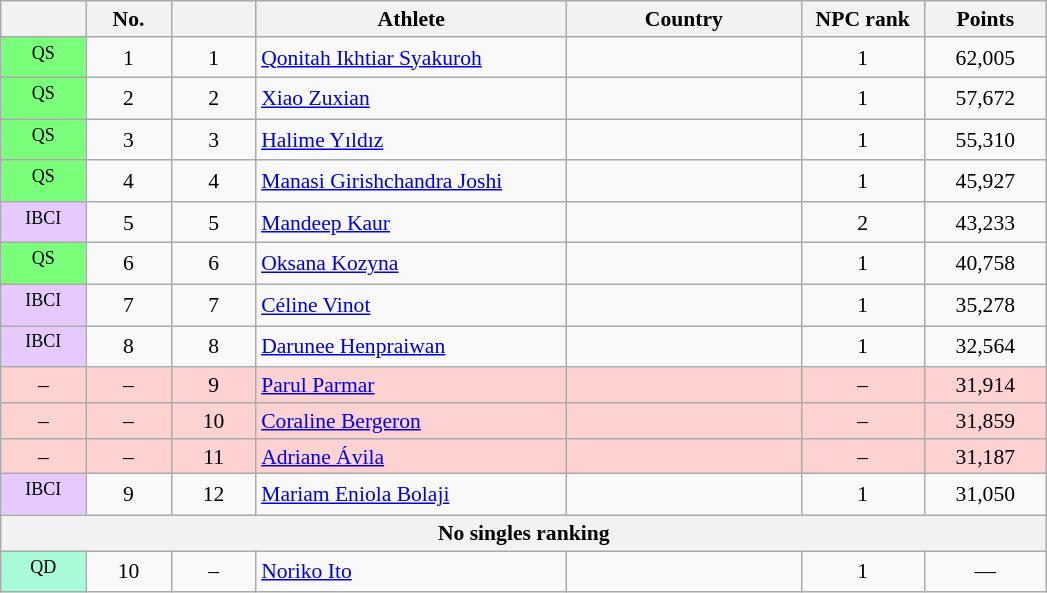<table class="wikitable" style="font-size:90%; text-align:center">
<tr>
<th width="50"></th>
<th width="50">No.</th>
<th width="50"></th>
<th width="200">Athlete</th>
<th width="150">Country</th>
<th width="75">NPC rank</th>
<th width="75">Points</th>
</tr>
<tr>
<td bgcolor="#79FF79"><sup>QS</sup></td>
<td>1</td>
<td>1</td>
<td align="left"><a href='#'>Qonitah Ikhtiar Syakuroh</a></td>
<td align="left"></td>
<td>1</td>
<td>62,005</td>
</tr>
<tr>
<td bgcolor="#79FF79"><sup>QS</sup></td>
<td>2</td>
<td>2</td>
<td align="left"><a href='#'>Xiao Zuxian</a></td>
<td align="left"></td>
<td>1</td>
<td>57,672</td>
</tr>
<tr>
<td bgcolor="#79FF79"><sup>QS</sup></td>
<td>3</td>
<td>3</td>
<td align="left"><a href='#'>Halime Yıldız</a></td>
<td align="left"></td>
<td>1</td>
<td>55,310</td>
</tr>
<tr>
<td bgcolor="#79FF79"><sup>QS</sup></td>
<td>4</td>
<td>4</td>
<td align="left"><a href='#'>Manasi Girishchandra Joshi</a></td>
<td align="left"></td>
<td>1</td>
<td>45,927</td>
</tr>
<tr>
<td bgcolor="#E6CAFF"><sup>IBCI</sup></td>
<td>5</td>
<td>5</td>
<td align="left"><a href='#'>Mandeep Kaur</a></td>
<td align="left"></td>
<td>2</td>
<td>43,233</td>
</tr>
<tr>
<td bgcolor="#79FF79"><sup>QS</sup></td>
<td>6</td>
<td>6</td>
<td align="left"><a href='#'>Oksana Kozyna</a></td>
<td align="left"></td>
<td>1</td>
<td>40,758</td>
</tr>
<tr>
<td bgcolor="#E6CAFF"><sup>IBCI</sup></td>
<td>7</td>
<td>7</td>
<td align="left"><a href='#'>Céline Vinot</a></td>
<td align="left"></td>
<td>1</td>
<td>35,278</td>
</tr>
<tr>
<td bgcolor="#E6CAFF"><sup>IBCI</sup></td>
<td>8</td>
<td>8</td>
<td align="left"><a href='#'>Darunee Henpraiwan</a></td>
<td align="left"></td>
<td>1</td>
<td>32,564</td>
</tr>
<tr bgcolor="#FFD2D2">
<td>–</td>
<td>–</td>
<td>9</td>
<td align="left"><a href='#'>Parul Parmar</a></td>
<td align="left"></td>
<td>–</td>
<td>31,914</td>
</tr>
<tr bgcolor="#FFD2D2">
<td>–</td>
<td>–</td>
<td>10</td>
<td align="left"><a href='#'>Coraline Bergeron</a></td>
<td align="left"></td>
<td>–</td>
<td>31,859</td>
</tr>
<tr bgcolor="#FFD2D2">
<td>–</td>
<td>–</td>
<td>11</td>
<td align="left"><a href='#'>Adriane Ávila</a></td>
<td align="left"></td>
<td>–</td>
<td>31,187</td>
</tr>
<tr>
<td bgcolor="#E6CAFF"><sup>IBCI</sup></td>
<td>9</td>
<td>12</td>
<td align="left"><a href='#'>Mariam Eniola Bolaji</a></td>
<td align="left"></td>
<td>1</td>
<td>31,050</td>
</tr>
<tr>
<th colspan="8">No singles ranking</th>
</tr>
<tr>
<td bgcolor="#A7FCD7"><sup>QD</sup></td>
<td>10</td>
<td>–</td>
<td align="left"><a href='#'>Noriko Ito</a></td>
<td align="left"></td>
<td>1</td>
<td>—</td>
</tr>
</table>
